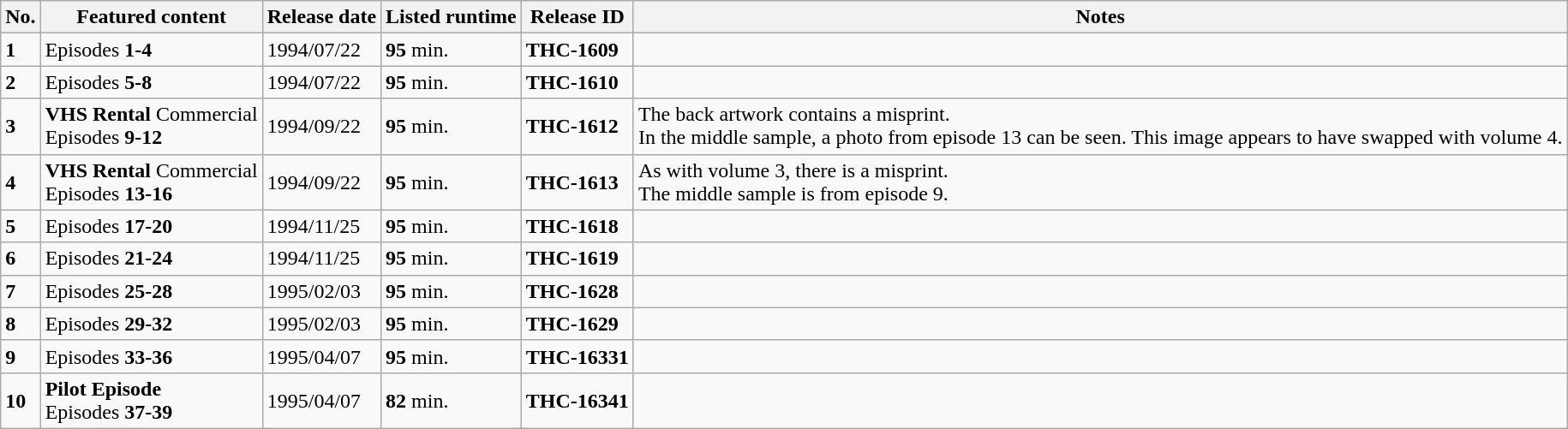<table class="wikitable">
<tr>
<th>No.</th>
<th>Featured content</th>
<th>Release date</th>
<th>Listed runtime</th>
<th>Release ID</th>
<th>Notes</th>
</tr>
<tr>
<td><strong>1</strong></td>
<td>Episodes <strong>1-4</strong></td>
<td>1994/07/22</td>
<td><strong>95</strong> min.</td>
<td><strong>THC-1609</strong></td>
<td></td>
</tr>
<tr>
<td><strong>2</strong></td>
<td>Episodes <strong>5-8</strong></td>
<td>1994/07/22</td>
<td><strong>95</strong> min.</td>
<td><strong>THC-1610</strong></td>
<td></td>
</tr>
<tr>
<td><strong>3</strong></td>
<td><strong>VHS Rental</strong> Commercial <br> Episodes <strong>9-12</strong></td>
<td>1994/09/22</td>
<td><strong>95</strong> min.</td>
<td><strong>THC-1612</strong></td>
<td>The back artwork contains a misprint.<br>In the middle sample, a photo from episode 13 can be seen.
This image appears to have swapped with volume 4.</td>
</tr>
<tr>
<td><strong>4</strong></td>
<td><strong>VHS Rental</strong> Commercial <br> Episodes <strong>13-16</strong></td>
<td>1994/09/22</td>
<td><strong>95</strong> min.</td>
<td><strong>THC-1613</strong></td>
<td>As with volume 3, there is a misprint.<br>The middle sample is from episode 9.</td>
</tr>
<tr>
<td><strong>5</strong></td>
<td>Episodes <strong>17-20</strong></td>
<td>1994/11/25</td>
<td><strong>95</strong> min.</td>
<td><strong>THC-1618</strong></td>
<td></td>
</tr>
<tr>
<td><strong>6</strong></td>
<td>Episodes <strong>21-24</strong></td>
<td>1994/11/25</td>
<td><strong>95</strong> min.</td>
<td><strong>THC-1619</strong></td>
<td></td>
</tr>
<tr>
<td><strong>7</strong></td>
<td>Episodes <strong>25-28</strong></td>
<td>1995/02/03</td>
<td><strong>95</strong> min.</td>
<td><strong>THC-1628</strong></td>
<td></td>
</tr>
<tr>
<td><strong>8</strong></td>
<td>Episodes <strong>29-32</strong></td>
<td>1995/02/03</td>
<td><strong>95</strong> min.</td>
<td><strong>THC-1629</strong></td>
<td></td>
</tr>
<tr>
<td><strong>9</strong></td>
<td>Episodes <strong>33-36</strong></td>
<td>1995/04/07</td>
<td><strong>95</strong> min.</td>
<td><strong>THC-16331</strong></td>
<td></td>
</tr>
<tr>
<td><strong>10</strong></td>
<td><strong>Pilot Episode</strong> <br> Episodes <strong>37-39</strong></td>
<td>1995/04/07</td>
<td><strong>82</strong> min.</td>
<td><strong>THC-16341</strong></td>
<td></td>
</tr>
</table>
